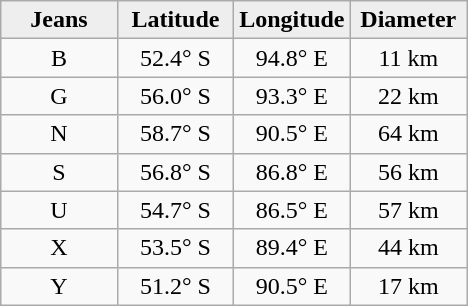<table class="wikitable">
<tr>
<th width="25%" style="background:#eeeeee;">Jeans</th>
<th width="25%" style="background:#eeeeee;">Latitude</th>
<th width="25%" style="background:#eeeeee;">Longitude</th>
<th width="25%" style="background:#eeeeee;">Diameter</th>
</tr>
<tr>
<td align="center">B</td>
<td align="center">52.4° S</td>
<td align="center">94.8° E</td>
<td align="center">11 km</td>
</tr>
<tr>
<td align="center">G</td>
<td align="center">56.0° S</td>
<td align="center">93.3° E</td>
<td align="center">22 km</td>
</tr>
<tr>
<td align="center">N</td>
<td align="center">58.7° S</td>
<td align="center">90.5° E</td>
<td align="center">64 km</td>
</tr>
<tr>
<td align="center">S</td>
<td align="center">56.8° S</td>
<td align="center">86.8° E</td>
<td align="center">56 km</td>
</tr>
<tr>
<td align="center">U</td>
<td align="center">54.7° S</td>
<td align="center">86.5° E</td>
<td align="center">57 km</td>
</tr>
<tr>
<td align="center">X</td>
<td align="center">53.5° S</td>
<td align="center">89.4° E</td>
<td align="center">44 km</td>
</tr>
<tr>
<td align="center">Y</td>
<td align="center">51.2° S</td>
<td align="center">90.5° E</td>
<td align="center">17 km</td>
</tr>
</table>
